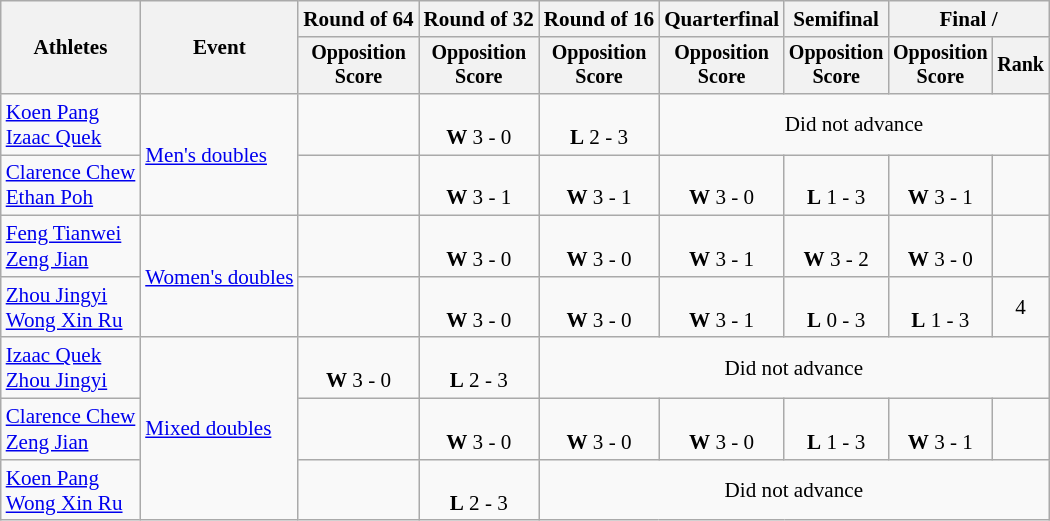<table class=wikitable style=font-size:88%;text-align:center>
<tr>
<th rowspan=2>Athletes</th>
<th rowspan=2>Event</th>
<th>Round of 64</th>
<th>Round of 32</th>
<th>Round of 16</th>
<th>Quarterfinal</th>
<th>Semifinal</th>
<th colspan=2>Final / </th>
</tr>
<tr style=font-size:95%>
<th>Opposition<br>Score</th>
<th>Opposition<br>Score</th>
<th>Opposition<br>Score</th>
<th>Opposition<br>Score</th>
<th>Opposition<br>Score</th>
<th>Opposition<br>Score</th>
<th>Rank</th>
</tr>
<tr>
<td align=left><a href='#'>Koen Pang</a><br><a href='#'>Izaac Quek</a></td>
<td align=left rowspan=2><a href='#'>Men's doubles</a></td>
<td></td>
<td><br> <strong>W</strong> 3 - 0</td>
<td><br> <strong>L</strong> 2 - 3</td>
<td colspan=4>Did not advance</td>
</tr>
<tr>
<td align=left><a href='#'>Clarence Chew</a><br><a href='#'>Ethan Poh</a></td>
<td></td>
<td><br> <strong>W</strong> 3 - 1</td>
<td><br> <strong>W</strong> 3 - 1</td>
<td><br> <strong>W</strong> 3 - 0</td>
<td><br> <strong>L</strong> 1 - 3</td>
<td><br> <strong>W</strong> 3 - 1</td>
<td></td>
</tr>
<tr>
<td align=left><a href='#'>Feng Tianwei</a><br><a href='#'>Zeng Jian</a></td>
<td align=left rowspan=2><a href='#'>Women's doubles</a></td>
<td></td>
<td><br> <strong>W</strong> 3 - 0</td>
<td><br> <strong>W</strong> 3 - 0</td>
<td> <br> <strong>W</strong> 3 - 1</td>
<td> <br> <strong>W</strong> 3 - 2</td>
<td> <br> <strong>W</strong> 3 - 0</td>
<td></td>
</tr>
<tr>
<td align=left><a href='#'>Zhou Jingyi</a><br><a href='#'>Wong Xin Ru</a></td>
<td></td>
<td><br> <strong>W</strong> 3 - 0</td>
<td><br> <strong>W</strong> 3 - 0</td>
<td> <br> <strong>W</strong> 3 - 1</td>
<td> <br> <strong>L</strong> 0 - 3</td>
<td> <br> <strong>L</strong> 1 - 3</td>
<td>4</td>
</tr>
<tr>
<td align=left><a href='#'>Izaac Quek</a><br><a href='#'>Zhou Jingyi</a></td>
<td align=left rowspan=3><a href='#'>Mixed doubles</a></td>
<td><br><strong>W</strong> 3 - 0</td>
<td><br><strong>L</strong> 2 - 3</td>
<td colspan=5>Did not advance</td>
</tr>
<tr>
<td align=left><a href='#'>Clarence Chew</a><br><a href='#'>Zeng Jian</a></td>
<td></td>
<td><br><strong>W</strong> 3 - 0</td>
<td><br> <strong>W</strong> 3 - 0</td>
<td><br> <strong>W</strong> 3 - 0</td>
<td><br> <strong>L</strong> 1 - 3</td>
<td><br> <strong>W</strong> 3 - 1</td>
<td></td>
</tr>
<tr>
<td align=left><a href='#'>Koen Pang</a><br><a href='#'>Wong Xin Ru</a></td>
<td></td>
<td><br><strong>L</strong> 2 - 3</td>
<td colspan=5>Did not advance</td>
</tr>
</table>
